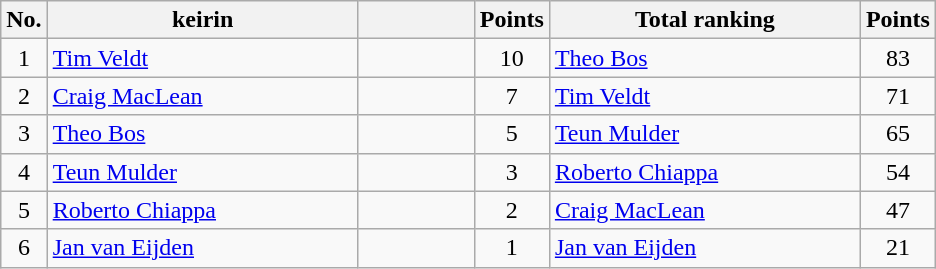<table class="wikitable">
<tr>
<th width="20px">No.</th>
<th width="200px">keirin</th>
<th width="70px"></th>
<th width="40px">Points</th>
<th width="200px">Total ranking</th>
<th width="40px">Points</th>
</tr>
<tr align=center>
<td>1</td>
<td align=left> <a href='#'>Tim Veldt</a></td>
<td></td>
<td>10</td>
<td align=left> <a href='#'>Theo Bos</a></td>
<td>83</td>
</tr>
<tr align=center>
<td>2</td>
<td align=left> <a href='#'>Craig MacLean</a></td>
<td></td>
<td>7</td>
<td align=left> <a href='#'>Tim Veldt</a></td>
<td>71</td>
</tr>
<tr align=center>
<td>3</td>
<td align=left> <a href='#'>Theo Bos</a></td>
<td></td>
<td>5</td>
<td align=left> <a href='#'>Teun Mulder</a></td>
<td>65</td>
</tr>
<tr align=center>
<td>4</td>
<td align=left> <a href='#'>Teun Mulder</a></td>
<td></td>
<td>3</td>
<td align=left> <a href='#'>Roberto Chiappa</a></td>
<td>54</td>
</tr>
<tr align=center>
<td>5</td>
<td align=left> <a href='#'>Roberto Chiappa</a></td>
<td></td>
<td>2</td>
<td align=left> <a href='#'>Craig MacLean</a></td>
<td>47</td>
</tr>
<tr align=center>
<td>6</td>
<td align=left> <a href='#'>Jan van Eijden</a></td>
<td></td>
<td>1</td>
<td align=left> <a href='#'>Jan van Eijden</a></td>
<td>21</td>
</tr>
</table>
